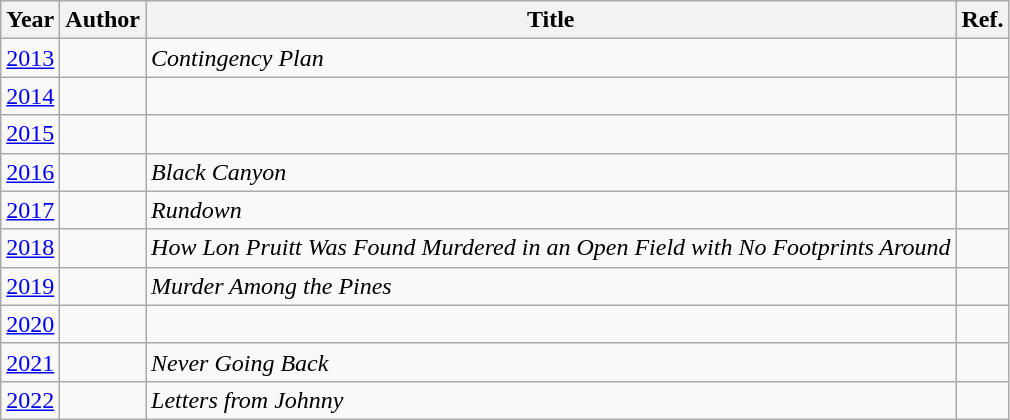<table class="wikitable sortable mw-collapsible">
<tr>
<th>Year</th>
<th>Author</th>
<th>Title</th>
<th>Ref.</th>
</tr>
<tr>
<td><a href='#'>2013</a></td>
<td></td>
<td><em>Contingency Plan</em></td>
<td></td>
</tr>
<tr>
<td><a href='#'>2014</a></td>
<td></td>
<td><em></em></td>
<td></td>
</tr>
<tr>
<td><a href='#'>2015</a></td>
<td></td>
<td><em></em></td>
<td></td>
</tr>
<tr>
<td><a href='#'>2016</a></td>
<td></td>
<td><em>Black Canyon</em></td>
<td></td>
</tr>
<tr>
<td><a href='#'>2017</a></td>
<td></td>
<td><em>Rundown</em></td>
<td></td>
</tr>
<tr>
<td><a href='#'>2018</a></td>
<td></td>
<td><em>How Lon Pruitt Was Found Murdered in an Open Field with No Footprints Around</em></td>
<td></td>
</tr>
<tr>
<td><a href='#'>2019</a></td>
<td></td>
<td><em>Murder Among the Pines</em></td>
<td></td>
</tr>
<tr>
<td><a href='#'>2020</a></td>
<td></td>
<td></td>
<td></td>
</tr>
<tr>
<td><a href='#'>2021</a></td>
<td></td>
<td><em>Never Going Back</em></td>
<td></td>
</tr>
<tr>
<td><a href='#'>2022</a></td>
<td></td>
<td><em>Letters from Johnny</em></td>
<td></td>
</tr>
</table>
